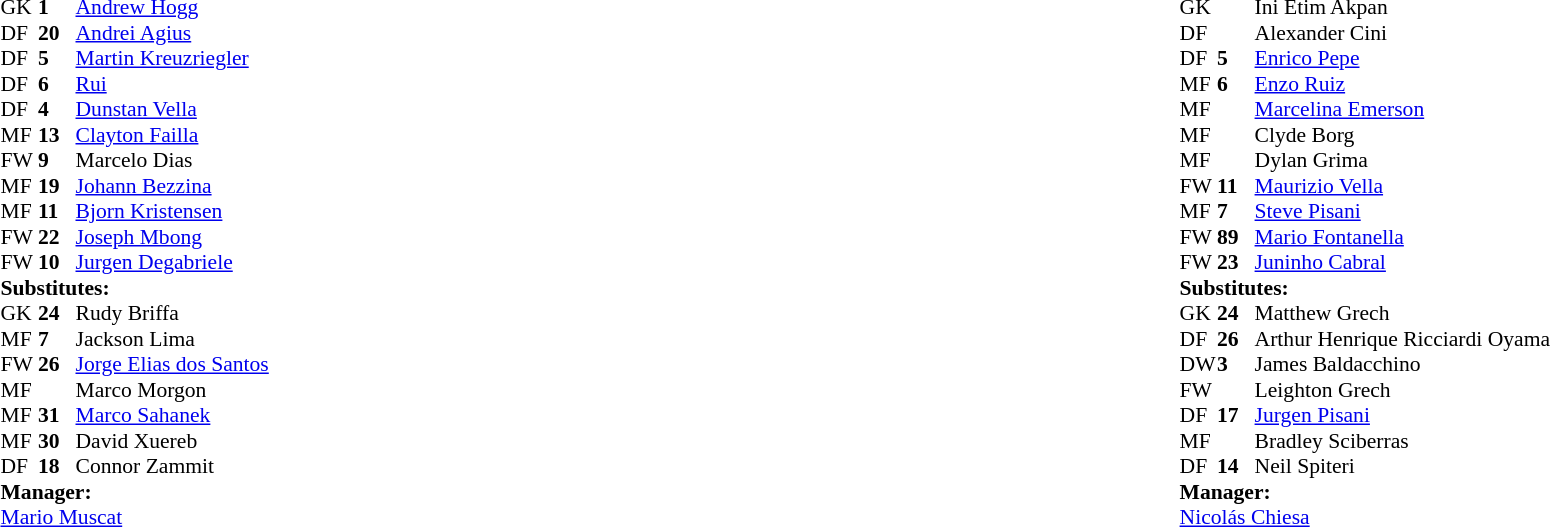<table style="width:100%">
<tr>
<td style="vertical-align:top;width:40%"><br><table style="font-size:90%" cellspacing="0" cellpadding="0">
<tr>
<th width=25></th>
<th width=25></th>
</tr>
<tr>
<td>GK</td>
<td><strong>1</strong></td>
<td> <a href='#'>Andrew Hogg</a></td>
</tr>
<tr>
<td>DF</td>
<td><strong>20</strong></td>
<td> <a href='#'>Andrei Agius</a></td>
<td></td>
</tr>
<tr>
<td>DF</td>
<td><strong>5</strong></td>
<td> <a href='#'>Martin Kreuzriegler</a></td>
<td></td>
</tr>
<tr>
<td>DF</td>
<td><strong>6</strong></td>
<td> <a href='#'>Rui</a></td>
<td></td>
</tr>
<tr>
<td>DF</td>
<td><strong>4</strong></td>
<td> <a href='#'>Dunstan Vella</a></td>
<td></td>
</tr>
<tr>
<td>MF</td>
<td><strong>13</strong></td>
<td> <a href='#'>Clayton Failla</a></td>
<td></td>
</tr>
<tr>
<td>FW</td>
<td><strong>9</strong></td>
<td> Marcelo Dias</td>
<td></td>
<td></td>
</tr>
<tr>
<td>MF</td>
<td><strong>19</strong></td>
<td> <a href='#'>Johann Bezzina</a></td>
<td></td>
</tr>
<tr>
<td>MF</td>
<td><strong>11</strong></td>
<td> <a href='#'>Bjorn Kristensen</a></td>
<td></td>
</tr>
<tr>
<td>FW</td>
<td><strong>22</strong></td>
<td> <a href='#'>Joseph Mbong</a></td>
<td></td>
</tr>
<tr>
<td>FW</td>
<td><strong>10</strong></td>
<td> <a href='#'>Jurgen Degabriele</a></td>
<td></td>
</tr>
<tr>
<td colspan=3><strong>Substitutes:</strong></td>
</tr>
<tr>
<td>GK</td>
<td><strong>24</strong></td>
<td> Rudy Briffa</td>
<td></td>
</tr>
<tr>
<td>MF</td>
<td><strong>7</strong></td>
<td> Jackson Lima</td>
<td></td>
</tr>
<tr>
<td>FW</td>
<td><strong>26</strong></td>
<td> <a href='#'>Jorge Elias dos Santos</a></td>
<td></td>
<td></td>
</tr>
<tr>
<td>MF</td>
<td></td>
<td> Marco Morgon</td>
<td></td>
</tr>
<tr>
<td>MF</td>
<td><strong>31</strong></td>
<td> <a href='#'>Marco Sahanek</a></td>
<td></td>
</tr>
<tr>
<td>MF</td>
<td><strong>30</strong></td>
<td> David Xuereb</td>
<td></td>
</tr>
<tr>
<td>DF</td>
<td><strong>18</strong></td>
<td> Connor Zammit</td>
<td></td>
</tr>
<tr>
<td colspan=3><strong>Manager:</strong></td>
</tr>
<tr>
<td colspan=4> <a href='#'>Mario Muscat</a></td>
</tr>
</table>
</td>
<td style="vertical-align:top;width:50%"><br><table cellspacing="0" cellpadding="0" style="font-size:90%; margin:auto">
<tr>
<th width=25></th>
<th width=25></th>
</tr>
<tr>
<td>GK</td>
<td></td>
<td> Ini Etim Akpan</td>
<td></td>
</tr>
<tr>
<td>DF</td>
<td></td>
<td> Alexander Cini</td>
<td></td>
</tr>
<tr>
<td>DF</td>
<td><strong>5</strong></td>
<td> <a href='#'>Enrico Pepe</a></td>
<td></td>
</tr>
<tr>
<td>MF</td>
<td><strong>6</strong></td>
<td> <a href='#'>Enzo Ruiz</a></td>
<td></td>
</tr>
<tr>
<td>MF</td>
<td></td>
<td> <a href='#'>Marcelina Emerson</a></td>
<td></td>
</tr>
<tr>
<td>MF</td>
<td></td>
<td> Clyde Borg</td>
<td></td>
</tr>
<tr>
<td>MF</td>
<td></td>
<td> Dylan Grima</td>
<td></td>
</tr>
<tr>
<td>FW</td>
<td><strong>11</strong></td>
<td> <a href='#'>Maurizio Vella</a></td>
<td></td>
</tr>
<tr>
<td>MF</td>
<td><strong>7</strong></td>
<td> <a href='#'>Steve Pisani</a></td>
<td></td>
</tr>
<tr>
<td>FW</td>
<td><strong>89</strong></td>
<td> <a href='#'>Mario Fontanella</a></td>
<td></td>
</tr>
<tr>
<td>FW</td>
<td><strong>23</strong></td>
<td> <a href='#'>Juninho Cabral</a></td>
<td></td>
</tr>
<tr>
<td colspan=3><strong>Substitutes:</strong></td>
</tr>
<tr>
<td>GK</td>
<td><strong>24</strong></td>
<td> Matthew Grech</td>
</tr>
<tr>
<td>DF</td>
<td><strong>26</strong></td>
<td> Arthur Henrique Ricciardi Oyama</td>
<td></td>
</tr>
<tr>
<td>DW</td>
<td><strong>3</strong></td>
<td> James Baldacchino</td>
<td></td>
</tr>
<tr>
<td>FW</td>
<td></td>
<td>  Leighton Grech</td>
<td></td>
</tr>
<tr>
<td>DF</td>
<td><strong>17</strong></td>
<td> <a href='#'>Jurgen Pisani</a></td>
<td></td>
</tr>
<tr>
<td>MF</td>
<td></td>
<td> Bradley Sciberras</td>
<td></td>
</tr>
<tr>
<td>DF</td>
<td><strong>14</strong></td>
<td> Neil Spiteri</td>
<td></td>
</tr>
<tr>
<td colspan=3><strong>Manager:</strong></td>
</tr>
<tr>
<td colspan=4> <a href='#'>Nicolás Chiesa</a></td>
</tr>
</table>
</td>
</tr>
</table>
